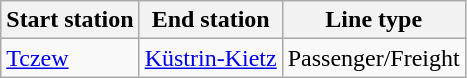<table class="wikitable">
<tr>
<th>Start station</th>
<th>End station</th>
<th>Line type</th>
</tr>
<tr>
<td><a href='#'>Tczew</a></td>
<td><a href='#'>Küstrin-Kietz</a></td>
<td>Passenger/Freight</td>
</tr>
</table>
